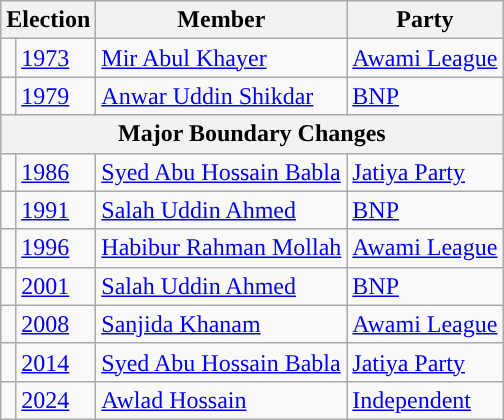<table class="wikitable">
<tr>
<th colspan="2">Election</th>
<th>Member</th>
<th>Party</th>
</tr>
<tr>
<td style="background-color:"></td>
<td><a href='#'>1973</a></td>
<td><a href='#'>Mir Abul Khayer</a></td>
<td><a href='#'>Awami League</a></td>
</tr>
<tr>
<td style="background-color:"></td>
<td><a href='#'>1979</a></td>
<td><a href='#'>Anwar Uddin Shikdar</a></td>
<td><a href='#'>BNP</a></td>
</tr>
<tr>
<th colspan="4">Major Boundary Changes</th>
</tr>
<tr>
<td style="background-color:"></td>
<td><a href='#'>1986</a></td>
<td><a href='#'>Syed Abu Hossain Babla</a></td>
<td><a href='#'>Jatiya Party</a></td>
</tr>
<tr>
<td style="background-color:"></td>
<td><a href='#'>1991</a></td>
<td><a href='#'>Salah Uddin Ahmed</a></td>
<td><a href='#'>BNP</a></td>
</tr>
<tr>
<td style="background-color:"></td>
<td><a href='#'>1996</a></td>
<td><a href='#'>Habibur Rahman Mollah</a></td>
<td><a href='#'>Awami League</a></td>
</tr>
<tr>
<td style="background-color:"></td>
<td><a href='#'>2001</a></td>
<td><a href='#'>Salah Uddin Ahmed</a></td>
<td><a href='#'>BNP</a></td>
</tr>
<tr>
<td style="background-color:"></td>
<td><a href='#'>2008</a></td>
<td><a href='#'>Sanjida Khanam</a></td>
<td><a href='#'>Awami League</a></td>
</tr>
<tr>
<td style="background-color:"></td>
<td><a href='#'>2014</a></td>
<td><a href='#'>Syed Abu Hossain Babla</a></td>
<td><a href='#'>Jatiya Party</a></td>
</tr>
<tr>
<td style="background-color:"></td>
<td><a href='#'>2024</a></td>
<td><a href='#'>Awlad Hossain</a></td>
<td><a href='#'>Independent</a></td>
</tr>
</table>
